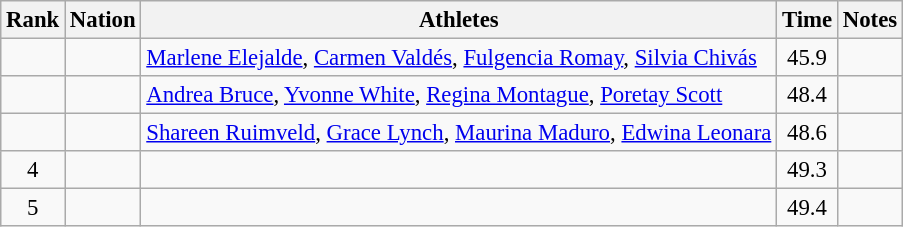<table class="wikitable sortable" style="text-align:center;font-size:95%">
<tr>
<th>Rank</th>
<th>Nation</th>
<th>Athletes</th>
<th>Time</th>
<th>Notes</th>
</tr>
<tr>
<td></td>
<td align=left></td>
<td align=left><a href='#'>Marlene Elejalde</a>, <a href='#'>Carmen Valdés</a>, <a href='#'>Fulgencia Romay</a>, <a href='#'>Silvia Chivás</a></td>
<td>45.9</td>
<td></td>
</tr>
<tr>
<td></td>
<td align=left></td>
<td align=left><a href='#'>Andrea Bruce</a>, <a href='#'>Yvonne White</a>, <a href='#'>Regina Montague</a>, <a href='#'>Poretay Scott</a></td>
<td>48.4</td>
<td></td>
</tr>
<tr>
<td></td>
<td align=left></td>
<td align=left><a href='#'>Shareen Ruimveld</a>, <a href='#'>Grace Lynch</a>, <a href='#'>Maurina Maduro</a>, <a href='#'>Edwina Leonara</a></td>
<td>48.6</td>
<td></td>
</tr>
<tr>
<td>4</td>
<td align=left></td>
<td align=left></td>
<td>49.3</td>
<td></td>
</tr>
<tr>
<td>5</td>
<td align=left></td>
<td align=left></td>
<td>49.4</td>
<td></td>
</tr>
</table>
